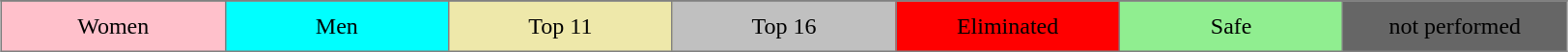<table border="2" cellpadding="8" style="background:silver; border:1px solid gray; border-collapse:collapse; margin:1em auto; text-align:center;">
<tr>
</tr>
<tr>
<td style="background:pink;" width="10%">Women</td>
<td style="background:cyan;" width="10%">Men</td>
<td style="background:palegoldenrod;" width="10%">Top 11</td>
<td style="background:CCCCCC;" width="10%">Top 16</td>
<td style="background:red;" width="10%"><span>Eliminated</span></td>
<td style="background:lightgreen;" width="10%">Safe</td>
<td style="background:#666666;" width="10%"><span>not performed</span></td>
</tr>
</table>
